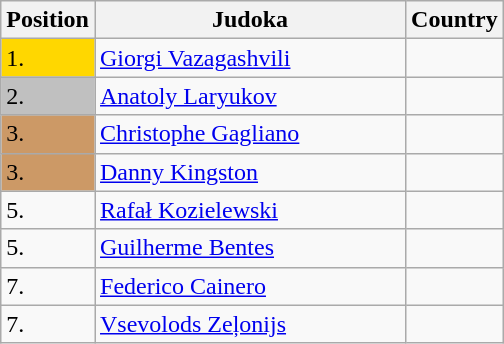<table class=wikitable>
<tr>
<th width=10>Position</th>
<th width=200>Judoka</th>
<th width=10>Country</th>
</tr>
<tr>
<td bgcolor=gold>1.</td>
<td><a href='#'>Giorgi Vazagashvili</a></td>
<td></td>
</tr>
<tr>
<td bgcolor="silver">2.</td>
<td><a href='#'>Anatoly Laryukov</a></td>
<td></td>
</tr>
<tr>
<td bgcolor="CC9966">3.</td>
<td><a href='#'>Christophe Gagliano</a></td>
<td></td>
</tr>
<tr>
<td bgcolor="CC9966">3.</td>
<td><a href='#'>Danny Kingston</a></td>
<td></td>
</tr>
<tr>
<td>5.</td>
<td><a href='#'>Rafał Kozielewski</a></td>
<td></td>
</tr>
<tr>
<td>5.</td>
<td><a href='#'>Guilherme Bentes</a></td>
<td></td>
</tr>
<tr>
<td>7.</td>
<td><a href='#'>Federico Cainero</a></td>
<td></td>
</tr>
<tr>
<td>7.</td>
<td><a href='#'>Vsevolods Zeļonijs</a></td>
<td></td>
</tr>
</table>
